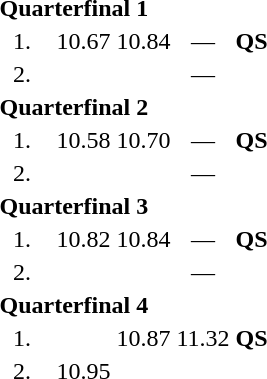<table style="text-align:center">
<tr>
<td colspan=4 align=left><strong>Quarterfinal 1</strong></td>
</tr>
<tr>
<td width=30>1.</td>
<td align=left></td>
<td>10.67</td>
<td>10.84</td>
<td>—</td>
<td><strong>QS</strong></td>
</tr>
<tr>
<td>2.</td>
<td align=left></td>
<td></td>
<td></td>
<td>—</td>
<td></td>
</tr>
<tr>
<td colspan=4 align=left><strong>Quarterfinal 2</strong></td>
</tr>
<tr>
<td>1.</td>
<td align=left></td>
<td>10.58</td>
<td>10.70</td>
<td>—</td>
<td><strong>QS</strong></td>
</tr>
<tr>
<td>2.</td>
<td align=left></td>
<td></td>
<td></td>
<td>—</td>
<td></td>
</tr>
<tr>
<td colspan=4 align=left><strong>Quarterfinal 3</strong></td>
</tr>
<tr>
<td>1.</td>
<td align=left></td>
<td>10.82</td>
<td>10.84</td>
<td>—</td>
<td><strong>QS</strong></td>
</tr>
<tr>
<td>2.</td>
<td align=left></td>
<td></td>
<td></td>
<td>—</td>
<td></td>
</tr>
<tr>
<td colspan=4 align=left><strong>Quarterfinal 4</strong></td>
</tr>
<tr>
<td>1.</td>
<td align=left></td>
<td></td>
<td>10.87</td>
<td>11.32</td>
<td><strong>QS</strong></td>
</tr>
<tr>
<td>2.</td>
<td align=left></td>
<td>10.95</td>
<td></td>
<td></td>
<td></td>
</tr>
</table>
